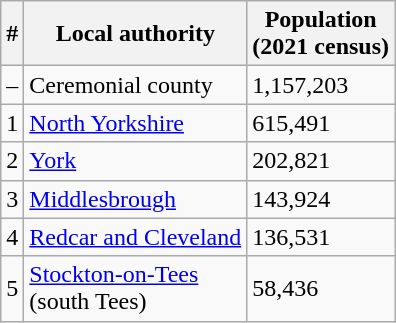<table class="wikitable sortable">
<tr>
<th>#</th>
<th>Local authority</th>
<th>Population<br>(2021 census)</th>
</tr>
<tr>
<td>–</td>
<td>Ceremonial county</td>
<td>1,157,203</td>
</tr>
<tr>
<td>1</td>
<td><a href='#'>North Yorkshire</a></td>
<td>615,491</td>
</tr>
<tr>
<td>2</td>
<td><a href='#'>York</a></td>
<td>202,821</td>
</tr>
<tr>
<td>3</td>
<td><a href='#'>Middlesbrough</a></td>
<td>143,924</td>
</tr>
<tr>
<td>4</td>
<td><a href='#'>Redcar and Cleveland</a></td>
<td>136,531</td>
</tr>
<tr>
<td>5</td>
<td><a href='#'>Stockton-on-Tees</a><br>(south Tees)</td>
<td>58,436</td>
</tr>
</table>
